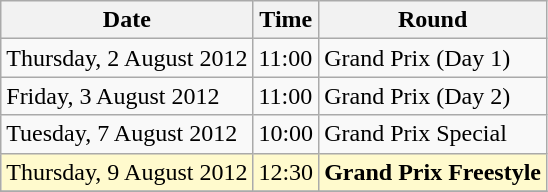<table class="wikitable">
<tr>
<th>Date</th>
<th>Time</th>
<th>Round</th>
</tr>
<tr>
<td>Thursday, 2 August 2012</td>
<td>11:00</td>
<td>Grand Prix (Day 1)</td>
</tr>
<tr>
<td>Friday, 3 August 2012</td>
<td>11:00</td>
<td>Grand Prix (Day 2)</td>
</tr>
<tr>
<td>Tuesday, 7 August 2012</td>
<td>10:00</td>
<td>Grand Prix Special</td>
</tr>
<tr>
<td style=background:lemonchiffon>Thursday, 9 August 2012</td>
<td style=background:lemonchiffon>12:30</td>
<td style=background:lemonchiffon><strong>Grand Prix Freestyle</strong></td>
</tr>
<tr>
</tr>
</table>
